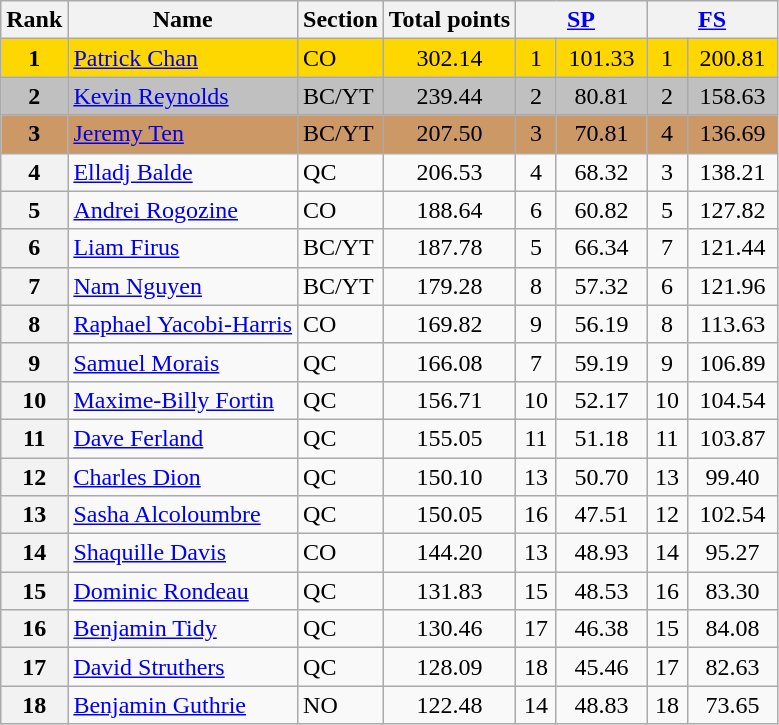<table class="wikitable sortable">
<tr>
<th>Rank</th>
<th>Name</th>
<th>Section</th>
<th>Total points</th>
<th colspan="2" width="80px"><a href='#'>SP</a></th>
<th colspan="2" width="80px"><a href='#'>FS</a></th>
</tr>
<tr bgcolor="gold">
<td align="center"><strong>1</strong></td>
<td><a href='#'>Patrick Chan</a></td>
<td>CO</td>
<td align="center">302.14</td>
<td align="center">1</td>
<td align="center">101.33</td>
<td align="center">1</td>
<td align="center">200.81</td>
</tr>
<tr bgcolor="silver">
<td align="center"><strong>2</strong></td>
<td><a href='#'>Kevin Reynolds</a></td>
<td>BC/YT</td>
<td align="center">239.44</td>
<td align="center">2</td>
<td align="center">80.81</td>
<td align="center">2</td>
<td align="center">158.63</td>
</tr>
<tr bgcolor="cc9966">
<td align="center"><strong>3</strong></td>
<td><a href='#'>Jeremy Ten</a></td>
<td>BC/YT</td>
<td align="center">207.50</td>
<td align="center">3</td>
<td align="center">70.81</td>
<td align="center">4</td>
<td align="center">136.69</td>
</tr>
<tr>
<th>4</th>
<td><a href='#'>Elladj Balde</a></td>
<td>QC</td>
<td align="center">206.53</td>
<td align="center">4</td>
<td align="center">68.32</td>
<td align="center">3</td>
<td align="center">138.21</td>
</tr>
<tr>
<th>5</th>
<td><a href='#'>Andrei Rogozine</a></td>
<td>CO</td>
<td align="center">188.64</td>
<td align="center">6</td>
<td align="center">60.82</td>
<td align="center">5</td>
<td align="center">127.82</td>
</tr>
<tr>
<th>6</th>
<td><a href='#'>Liam Firus</a></td>
<td>BC/YT</td>
<td align="center">187.78</td>
<td align="center">5</td>
<td align="center">66.34</td>
<td align="center">7</td>
<td align="center">121.44</td>
</tr>
<tr>
<th>7</th>
<td><a href='#'>Nam Nguyen</a></td>
<td>BC/YT</td>
<td align="center">179.28</td>
<td align="center">8</td>
<td align="center">57.32</td>
<td align="center">6</td>
<td align="center">121.96</td>
</tr>
<tr>
<th>8</th>
<td><a href='#'>Raphael Yacobi-Harris</a></td>
<td>CO</td>
<td align="center">169.82</td>
<td align="center">9</td>
<td align="center">56.19</td>
<td align="center">8</td>
<td align="center">113.63</td>
</tr>
<tr>
<th>9</th>
<td><a href='#'>Samuel Morais</a></td>
<td>QC</td>
<td align="center">166.08</td>
<td align="center">7</td>
<td align="center">59.19</td>
<td align="center">9</td>
<td align="center">106.89</td>
</tr>
<tr>
<th>10</th>
<td><a href='#'>Maxime-Billy Fortin</a></td>
<td>QC</td>
<td align="center">156.71</td>
<td align="center">10</td>
<td align="center">52.17</td>
<td align="center">10</td>
<td align="center">104.54</td>
</tr>
<tr>
<th>11</th>
<td><a href='#'>Dave Ferland</a></td>
<td>QC</td>
<td align="center">155.05</td>
<td align="center">11</td>
<td align="center">51.18</td>
<td align="center">11</td>
<td align="center">103.87</td>
</tr>
<tr>
<th>12</th>
<td><a href='#'>Charles Dion</a></td>
<td>QC</td>
<td align="center">150.10</td>
<td align="center">13</td>
<td align="center">50.70</td>
<td align="center">13</td>
<td align="center">99.40</td>
</tr>
<tr>
<th>13</th>
<td><a href='#'>Sasha Alcoloumbre</a></td>
<td>QC</td>
<td align="center">150.05</td>
<td align="center">16</td>
<td align="center">47.51</td>
<td align="center">12</td>
<td align="center">102.54</td>
</tr>
<tr>
<th>14</th>
<td><a href='#'>Shaquille Davis</a></td>
<td>CO</td>
<td align="center">144.20</td>
<td align="center">13</td>
<td align="center">48.93</td>
<td align="center">14</td>
<td align="center">95.27</td>
</tr>
<tr>
<th>15</th>
<td><a href='#'>Dominic Rondeau</a></td>
<td>QC</td>
<td align="center">131.83</td>
<td align="center">15</td>
<td align="center">48.53</td>
<td align="center">16</td>
<td align="center">83.30</td>
</tr>
<tr>
<th>16</th>
<td><a href='#'>Benjamin Tidy</a></td>
<td>QC</td>
<td align="center">130.46</td>
<td align="center">17</td>
<td align="center">46.38</td>
<td align="center">15</td>
<td align="center">84.08</td>
</tr>
<tr>
<th>17</th>
<td><a href='#'>David Struthers</a></td>
<td>QC</td>
<td align="center">128.09</td>
<td align="center">18</td>
<td align="center">45.46</td>
<td align="center">17</td>
<td align="center">82.63</td>
</tr>
<tr>
<th>18</th>
<td><a href='#'>Benjamin Guthrie</a></td>
<td>NO</td>
<td align="center">122.48</td>
<td align="center">14</td>
<td align="center">48.83</td>
<td align="center">18</td>
<td align="center">73.65</td>
</tr>
</table>
